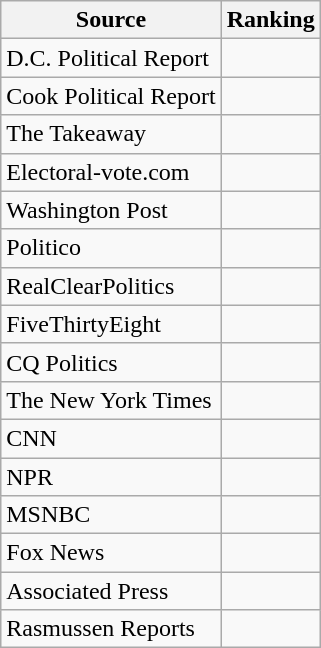<table class="wikitable">
<tr>
<th>Source</th>
<th>Ranking</th>
</tr>
<tr>
<td>D.C. Political Report</td>
<td></td>
</tr>
<tr>
<td>Cook Political Report</td>
<td></td>
</tr>
<tr>
<td>The Takeaway</td>
<td></td>
</tr>
<tr>
<td>Electoral-vote.com</td>
<td></td>
</tr>
<tr>
<td The Washington Post>Washington Post</td>
<td></td>
</tr>
<tr>
<td>Politico</td>
<td></td>
</tr>
<tr>
<td>RealClearPolitics</td>
<td></td>
</tr>
<tr>
<td>FiveThirtyEight</td>
<td></td>
</tr>
<tr>
<td>CQ Politics</td>
<td></td>
</tr>
<tr>
<td>The New York Times</td>
<td></td>
</tr>
<tr>
<td>CNN</td>
<td></td>
</tr>
<tr>
<td>NPR</td>
<td></td>
</tr>
<tr>
<td>MSNBC</td>
<td></td>
</tr>
<tr>
<td>Fox News</td>
<td></td>
</tr>
<tr>
<td>Associated Press</td>
<td></td>
</tr>
<tr>
<td>Rasmussen Reports</td>
<td></td>
</tr>
</table>
